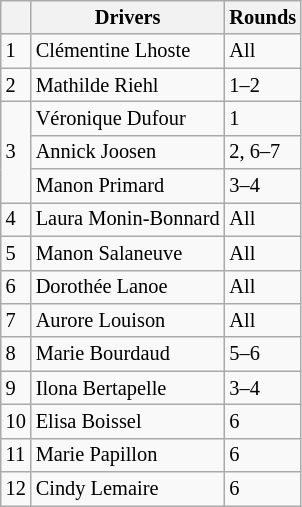<table class="wikitable" style="font-size: 85%">
<tr>
<th></th>
<th>Drivers</th>
<th>Rounds</th>
</tr>
<tr>
<td>1</td>
<td> Clémentine Lhoste</td>
<td>All</td>
</tr>
<tr>
<td>2</td>
<td> Mathilde Riehl</td>
<td>1–2</td>
</tr>
<tr>
<td rowspan=3>3</td>
<td> Véronique Dufour</td>
<td>1</td>
</tr>
<tr>
<td> Annick Joosen</td>
<td>2, 6–7</td>
</tr>
<tr>
<td> Manon Primard</td>
<td>3–4</td>
</tr>
<tr>
<td>4</td>
<td> Laura Monin-Bonnard</td>
<td>All</td>
</tr>
<tr>
<td>5</td>
<td> Manon Salaneuve</td>
<td>All</td>
</tr>
<tr>
<td>6</td>
<td> Dorothée Lanoe</td>
<td>All</td>
</tr>
<tr>
<td>7</td>
<td> Aurore Louison</td>
<td>All</td>
</tr>
<tr>
<td>8</td>
<td> Marie Bourdaud</td>
<td>5–6</td>
</tr>
<tr>
<td>9</td>
<td> Ilona Bertapelle</td>
<td>3–4</td>
</tr>
<tr>
<td>10</td>
<td> Elisa Boissel</td>
<td>6</td>
</tr>
<tr>
<td>11</td>
<td> Marie Papillon</td>
<td>6</td>
</tr>
<tr>
<td>12</td>
<td> Cindy Lemaire</td>
<td>6</td>
</tr>
</table>
